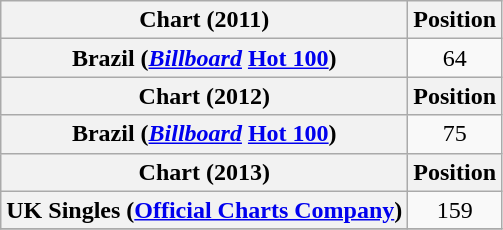<table class="wikitable sortable plainrowheaders">
<tr>
<th scope="col">Chart (2011)</th>
<th scope="col">Position</th>
</tr>
<tr>
<th scope="row">Brazil (<em><a href='#'>Billboard</a></em> <a href='#'>Hot 100</a>)</th>
<td style="text-align:center;">64</td>
</tr>
<tr>
<th scope="col">Chart (2012)</th>
<th scope="col">Position</th>
</tr>
<tr>
<th scope="row">Brazil (<em><a href='#'>Billboard</a></em> <a href='#'>Hot 100</a>)</th>
<td style="text-align:center;">75</td>
</tr>
<tr>
<th scope="col">Chart (2013)</th>
<th scope="col">Position</th>
</tr>
<tr>
<th scope="row">UK Singles (<a href='#'>Official Charts Company</a>)</th>
<td style="text-align:center;">159</td>
</tr>
<tr>
</tr>
</table>
